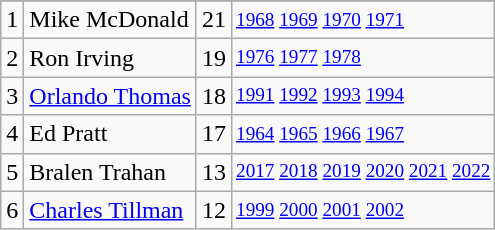<table class="wikitable">
<tr>
</tr>
<tr>
<td>1</td>
<td>Mike McDonald</td>
<td>21</td>
<td style="font-size:80%;"><a href='#'>1968</a> <a href='#'>1969</a> <a href='#'>1970</a> <a href='#'>1971</a></td>
</tr>
<tr>
<td>2</td>
<td>Ron Irving</td>
<td>19</td>
<td style="font-size:80%;"><a href='#'>1976</a> <a href='#'>1977</a> <a href='#'>1978</a></td>
</tr>
<tr>
<td>3</td>
<td><a href='#'>Orlando Thomas</a></td>
<td>18</td>
<td style="font-size:80%;"><a href='#'>1991</a> <a href='#'>1992</a> <a href='#'>1993</a> <a href='#'>1994</a></td>
</tr>
<tr>
<td>4</td>
<td>Ed Pratt</td>
<td>17</td>
<td style="font-size:80%;"><a href='#'>1964</a> <a href='#'>1965</a> <a href='#'>1966</a> <a href='#'>1967</a></td>
</tr>
<tr>
<td>5</td>
<td>Bralen Trahan</td>
<td>13</td>
<td style="font-size:80%;"><a href='#'>2017</a> <a href='#'>2018</a> <a href='#'>2019</a> <a href='#'>2020</a> <a href='#'>2021</a> <a href='#'>2022</a></td>
</tr>
<tr>
<td>6</td>
<td><a href='#'>Charles Tillman</a></td>
<td>12</td>
<td style="font-size:80%;"><a href='#'>1999</a> <a href='#'>2000</a> <a href='#'>2001</a> <a href='#'>2002</a></td>
</tr>
</table>
